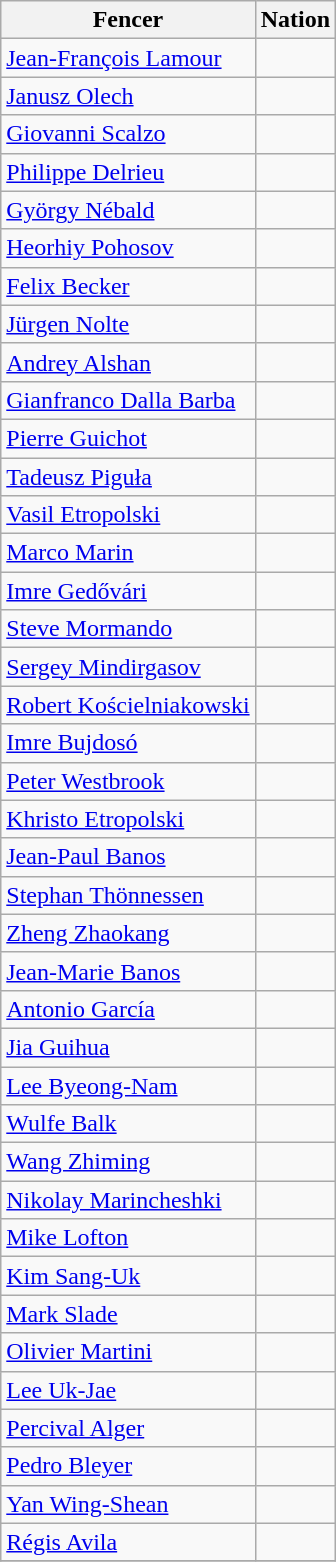<table class="wikitable sortable" style="text-align: center;">
<tr>
<th>Fencer</th>
<th>Nation</th>
</tr>
<tr>
<td align=left><a href='#'>Jean-François Lamour</a></td>
<td align=left></td>
</tr>
<tr>
<td align=left><a href='#'>Janusz Olech</a></td>
<td align=left></td>
</tr>
<tr>
<td align=left><a href='#'>Giovanni Scalzo</a></td>
<td align=left></td>
</tr>
<tr>
<td align=left><a href='#'>Philippe Delrieu</a></td>
<td align=left></td>
</tr>
<tr>
<td align=left><a href='#'>György Nébald</a></td>
<td align=left></td>
</tr>
<tr>
<td align=left><a href='#'>Heorhiy Pohosov</a></td>
<td align=left></td>
</tr>
<tr>
<td align=left><a href='#'>Felix Becker</a></td>
<td align=left></td>
</tr>
<tr>
<td align=left><a href='#'>Jürgen Nolte</a></td>
<td align=left></td>
</tr>
<tr>
<td align=left><a href='#'>Andrey Alshan</a></td>
<td align=left></td>
</tr>
<tr>
<td align=left><a href='#'>Gianfranco Dalla Barba</a></td>
<td align=left></td>
</tr>
<tr>
<td align=left><a href='#'>Pierre Guichot</a></td>
<td align=left></td>
</tr>
<tr>
<td align=left><a href='#'>Tadeusz Piguła</a></td>
<td align=left></td>
</tr>
<tr>
<td align=left><a href='#'>Vasil Etropolski</a></td>
<td align=left></td>
</tr>
<tr>
<td align=left><a href='#'>Marco Marin</a></td>
<td align=left></td>
</tr>
<tr>
<td align=left><a href='#'>Imre Gedővári</a></td>
<td align=left></td>
</tr>
<tr>
<td align=left><a href='#'>Steve Mormando</a></td>
<td align=left></td>
</tr>
<tr>
<td align=left><a href='#'>Sergey Mindirgasov</a></td>
<td align=left></td>
</tr>
<tr>
<td align=left><a href='#'>Robert Kościelniakowski</a></td>
<td align=left></td>
</tr>
<tr>
<td align=left><a href='#'>Imre Bujdosó</a></td>
<td align=left></td>
</tr>
<tr>
<td align=left><a href='#'>Peter Westbrook</a></td>
<td align=left></td>
</tr>
<tr>
<td align=left><a href='#'>Khristo Etropolski</a></td>
<td align=left></td>
</tr>
<tr>
<td align=left><a href='#'>Jean-Paul Banos</a></td>
<td align=left></td>
</tr>
<tr>
<td align=left><a href='#'>Stephan Thönnessen</a></td>
<td align=left></td>
</tr>
<tr>
<td align=left><a href='#'>Zheng Zhaokang</a></td>
<td align=left></td>
</tr>
<tr>
<td align=left><a href='#'>Jean-Marie Banos</a></td>
<td align=left></td>
</tr>
<tr>
<td align=left><a href='#'>Antonio García</a></td>
<td align=left></td>
</tr>
<tr>
<td align=left><a href='#'>Jia Guihua</a></td>
<td align=left></td>
</tr>
<tr>
<td align=left><a href='#'>Lee Byeong-Nam</a></td>
<td align=left></td>
</tr>
<tr>
<td align=left><a href='#'>Wulfe Balk</a></td>
<td align=left></td>
</tr>
<tr>
<td align=left><a href='#'>Wang Zhiming</a></td>
<td align=left></td>
</tr>
<tr>
<td align=left><a href='#'>Nikolay Marincheshki</a></td>
<td align=left></td>
</tr>
<tr>
<td align=left><a href='#'>Mike Lofton</a></td>
<td align=left></td>
</tr>
<tr>
<td align=left><a href='#'>Kim Sang-Uk</a></td>
<td align=left></td>
</tr>
<tr>
<td align=left><a href='#'>Mark Slade</a></td>
<td align=left></td>
</tr>
<tr>
<td align=left><a href='#'>Olivier Martini</a></td>
<td align=left></td>
</tr>
<tr>
<td align=left><a href='#'>Lee Uk-Jae</a></td>
<td align=left></td>
</tr>
<tr>
<td align=left><a href='#'>Percival Alger</a></td>
<td align=left></td>
</tr>
<tr>
<td align=left><a href='#'>Pedro Bleyer</a></td>
<td align=left></td>
</tr>
<tr>
<td align=left><a href='#'>Yan Wing-Shean</a></td>
<td align=left></td>
</tr>
<tr>
<td align=left><a href='#'>Régis Avila</a></td>
<td align=left></td>
</tr>
<tr>
</tr>
</table>
